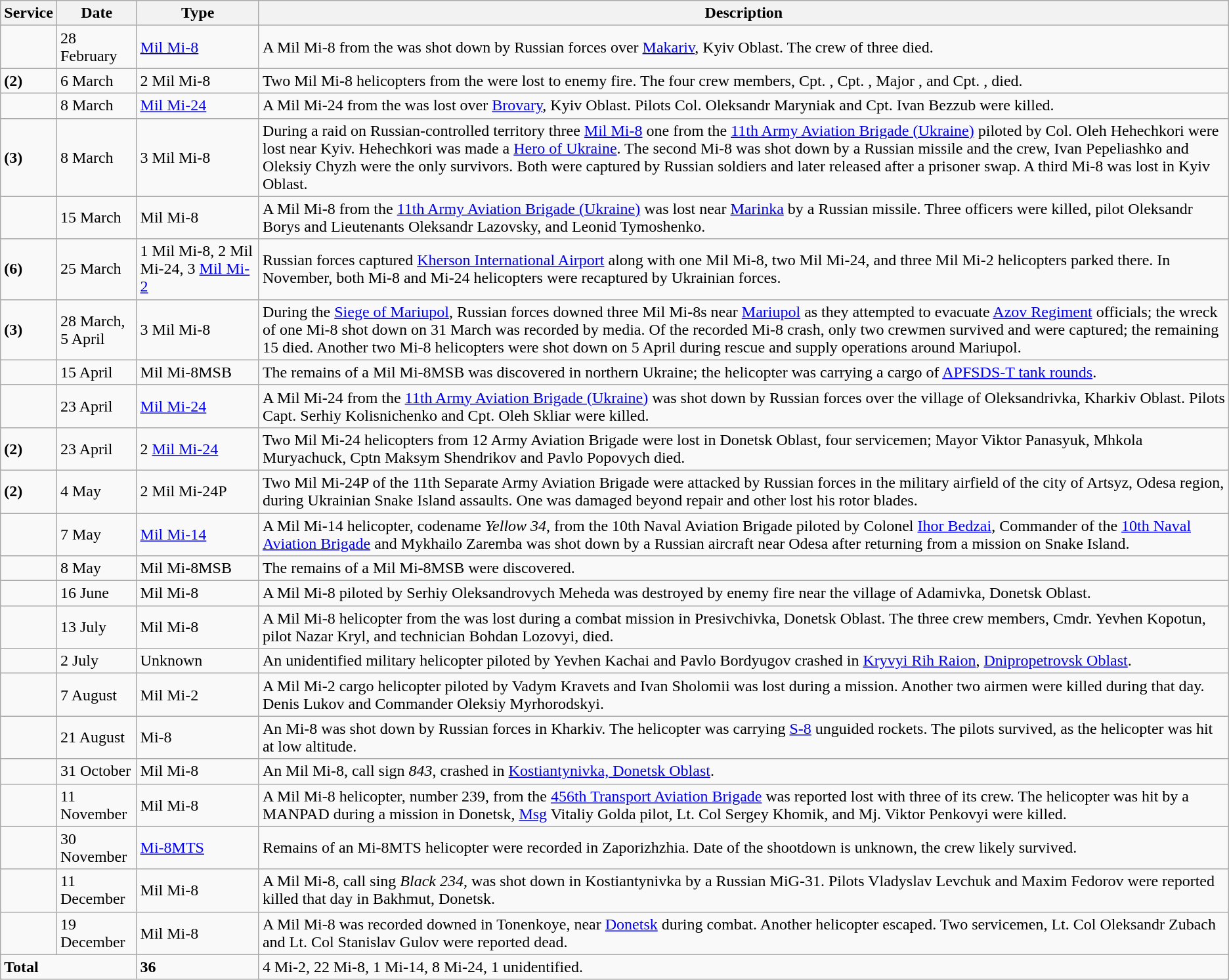<table class="wikitable">
<tr>
<th>Service</th>
<th>Date</th>
<th>Type</th>
<th>Description</th>
</tr>
<tr>
<td></td>
<td>28 February</td>
<td><a href='#'>Mil Mi-8</a></td>
<td>A Mil Mi-8 from the  was shot down by Russian forces over <a href='#'>Makariv</a>, Kyiv Oblast. The crew of three died.</td>
</tr>
<tr>
<td> <strong>(2)</strong></td>
<td>6 March</td>
<td>2 Mil Mi-8</td>
<td>Two Mil Mi-8 helicopters from the  were lost to enemy fire. The four crew members, Cpt. , Cpt. , Major , and Cpt. , died.</td>
</tr>
<tr>
<td></td>
<td>8 March</td>
<td><a href='#'>Mil Mi-24</a></td>
<td>A Mil Mi-24 from the  was lost over <a href='#'>Brovary</a>, Kyiv Oblast. Pilots Col. Oleksandr Maryniak and Cpt. Ivan Bezzub were killed.</td>
</tr>
<tr>
<td> <strong>(3)</strong></td>
<td>8 March</td>
<td>3 Mil Mi-8</td>
<td>During a raid on Russian-controlled territory three <a href='#'>Mil Mi-8</a> one from the <a href='#'>11th Army Aviation Brigade (Ukraine)</a> piloted by Col. Oleh Hehechkori were lost near Kyiv. Hehechkori was made a <a href='#'>Hero of Ukraine</a>. The second Mi-8 was shot down by a Russian missile and the crew, Ivan Pepeliashko and Oleksiy Chyzh were the only survivors. Both were captured by Russian soldiers and later released after a prisoner swap. A third Mi-8 was lost in Kyiv Oblast.</td>
</tr>
<tr>
<td></td>
<td>15 March</td>
<td>Mil Mi-8</td>
<td>A Mil Mi-8 from the <a href='#'>11th Army Aviation Brigade (Ukraine)</a> was lost near <a href='#'>Marinka</a> by a Russian missile. Three officers were killed, pilot Oleksandr Borys and Lieutenants Oleksandr Lazovsky, and Leonid Tymoshenko.</td>
</tr>
<tr>
<td> <strong>(6)</strong></td>
<td>25 March</td>
<td>1 Mil Mi-8, 2 Mil Mi-24, 3 <a href='#'>Mil Mi-2</a></td>
<td>Russian forces captured <a href='#'>Kherson International Airport</a> along with one Mil Mi-8, two Mil Mi-24, and three Mil Mi-2 helicopters parked there. In November, both Mi-8 and Mi-24 helicopters were recaptured by Ukrainian forces.</td>
</tr>
<tr>
<td> <strong>(3)</strong></td>
<td>28 March,<br>5 April</td>
<td>3 Mil Mi-8</td>
<td>During the <a href='#'>Siege of Mariupol</a>, Russian forces downed three Mil Mi-8s near <a href='#'>Mariupol</a> as they attempted to evacuate <a href='#'>Azov Regiment</a> officials; the wreck of one Mi-8 shot down on 31 March was recorded by media. Of the recorded Mi-8 crash, only two crewmen survived and were captured; the remaining 15 died. Another two Mi-8 helicopters were shot down on 5 April during rescue and supply operations around Mariupol.</td>
</tr>
<tr>
<td></td>
<td>15 April</td>
<td>Mil Mi-8MSB</td>
<td>The remains of a Mil Mi-8MSB was discovered in northern Ukraine; the helicopter was carrying a cargo of <a href='#'>APFSDS-T tank rounds</a>.</td>
</tr>
<tr>
<td></td>
<td>23 April</td>
<td><a href='#'>Mil Mi-24</a></td>
<td>A Mil Mi-24 from the <a href='#'>11th Army Aviation Brigade (Ukraine)</a> was shot down by Russian forces over the village of Oleksandrivka, Kharkiv Oblast. Pilots Capt. Serhiy Kolisnichenko and Cpt. Oleh Skliar were killed.</td>
</tr>
<tr>
<td> <strong>(2)</strong></td>
<td>23 April</td>
<td>2 <a href='#'>Mil Mi-24</a></td>
<td>Two Mil Mi-24 helicopters from 12 Army Aviation Brigade were lost in Donetsk Oblast, four servicemen; Mayor Viktor Panasyuk, Mhkola Muryachuck, Cptn Maksym Shendrikov and Pavlo Popovych died.</td>
</tr>
<tr>
<td> <strong>(2)</strong></td>
<td>4 May</td>
<td>2 Mil Mi-24P</td>
<td>Two Mil Mi-24P of the 11th Separate Army Aviation Brigade were attacked by Russian forces in the military airfield of the city of Artsyz, Odesa region, during Ukrainian Snake Island assaults. One was damaged beyond repair and other lost his rotor blades.</td>
</tr>
<tr>
<td></td>
<td>7 May</td>
<td><a href='#'>Mil Mi-14</a></td>
<td>A Mil Mi-14 helicopter, codename <em>Yellow 34</em>, from the 10th Naval Aviation Brigade piloted by Colonel <a href='#'>Ihor Bedzai</a>, Commander of the <a href='#'>10th Naval Aviation Brigade</a> and Mykhailo Zaremba was shot down by a Russian aircraft near Odesa after returning from a mission on Snake Island.</td>
</tr>
<tr>
<td></td>
<td>8 May</td>
<td>Mil Mi-8MSB</td>
<td>The remains of a Mil Mi-8MSB were discovered.</td>
</tr>
<tr>
<td></td>
<td>16 June</td>
<td>Mil Mi-8</td>
<td>A Mil Mi-8 piloted by Serhiy Oleksandrovych Meheda was destroyed by enemy fire near the village of Adamivka, Donetsk Oblast.</td>
</tr>
<tr>
<td></td>
<td>13 July</td>
<td>Mil Mi-8</td>
<td>A Mil Mi-8 helicopter from the  was lost during a combat mission in Presivchivka, Donetsk Oblast. The three crew members, Cmdr. Yevhen Kopotun, pilot Nazar Kryl, and technician Bohdan Lozovyi, died.</td>
</tr>
<tr>
<td></td>
<td>2 July</td>
<td>Unknown</td>
<td>An unidentified military helicopter piloted by Yevhen Kachai and Pavlo Bordyugov crashed in <a href='#'>Kryvyi Rih Raion</a>, <a href='#'>Dnipropetrovsk Oblast</a>.</td>
</tr>
<tr>
<td></td>
<td>7 August</td>
<td>Mil Mi-2</td>
<td>A Mil Mi-2 cargo helicopter piloted by Vadym Kravets and Ivan Sholomii was lost during a mission. Another two airmen were killed during that day. Denis Lukov and Commander Oleksiy Myrhorodskyi.</td>
</tr>
<tr>
<td></td>
<td>21 August</td>
<td>Mi-8</td>
<td>An Mi-8 was shot down by Russian forces in Kharkiv. The helicopter was carrying <a href='#'>S-8</a> unguided rockets. The pilots survived, as the helicopter was hit at low altitude.</td>
</tr>
<tr>
<td></td>
<td>31 October</td>
<td>Mil Mi-8</td>
<td>An Mil Mi-8, call sign <em>843</em>, crashed in <a href='#'>Kostiantynivka, Donetsk Oblast</a>.</td>
</tr>
<tr>
<td></td>
<td>11 November</td>
<td>Mil Mi-8</td>
<td>A Mil Mi-8 helicopter, number 239, from the <a href='#'>456th Transport Aviation Brigade</a> was reported lost with three of its crew. The helicopter was hit by a MANPAD during a mission in Donetsk, <a href='#'>Msg</a> Vitaliy Golda pilot, Lt. Col Sergey Khomik, and Mj. Viktor Penkovyi were killed.</td>
</tr>
<tr>
<td></td>
<td>30 November</td>
<td><a href='#'>Mi-8MTS</a></td>
<td>Remains of an Mi-8MTS helicopter were recorded in Zaporizhzhia. Date of the shootdown is unknown, the crew likely survived.</td>
</tr>
<tr>
<td></td>
<td>11 December</td>
<td>Mil Mi-8</td>
<td>A Mil Mi-8, call sing <em>Black 234</em>, was shot down in Kostiantynivka by a Russian MiG-31. Pilots Vladyslav Levchuk and Maxim Fedorov were reported killed that day in Bakhmut, Donetsk.</td>
</tr>
<tr>
<td></td>
<td>19 December</td>
<td>Mil Mi-8</td>
<td>A Mil Mi-8 was recorded downed in Tonenkoye, near <a href='#'>Donetsk</a> during combat. Another helicopter escaped. Two servicemen, Lt. Col Oleksandr Zubach and Lt. Col Stanislav Gulov were reported dead.</td>
</tr>
<tr>
<td colspan="2"><strong>Total</strong></td>
<td><strong>36</strong></td>
<td>4 Mi-2, 22 Mi-8, 1 Mi-14, 8 Mi-24, 1 unidentified.</td>
</tr>
</table>
